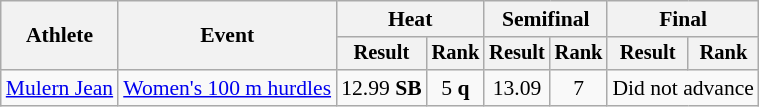<table class="wikitable" style="font-size:90%">
<tr>
<th rowspan="2">Athlete</th>
<th rowspan="2">Event</th>
<th colspan="2">Heat</th>
<th colspan="2">Semifinal</th>
<th colspan="2">Final</th>
</tr>
<tr style="font-size:95%">
<th>Result</th>
<th>Rank</th>
<th>Result</th>
<th>Rank</th>
<th>Result</th>
<th>Rank</th>
</tr>
<tr align=center>
<td align=left><a href='#'>Mulern Jean</a></td>
<td align=left><a href='#'>Women's 100 m hurdles</a></td>
<td>12.99 <strong>SB</strong></td>
<td>5 <strong>q</strong></td>
<td>13.09</td>
<td>7</td>
<td colspan="2">Did not advance</td>
</tr>
</table>
